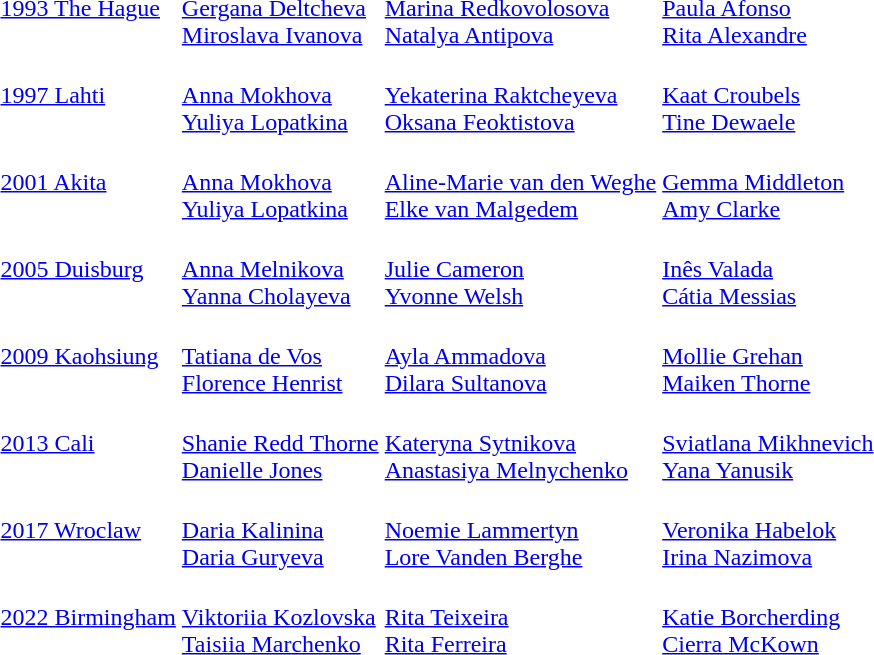<table>
<tr>
<td><a href='#'>1993 The Hague</a></td>
<td><br><a href='#'>Gergana Deltcheva</a><br><a href='#'>Miroslava Ivanova</a></td>
<td><br><a href='#'>Marina Redkovolosova</a><br><a href='#'>Natalya Antipova</a></td>
<td><br><a href='#'>Paula Afonso</a><br><a href='#'>Rita Alexandre</a></td>
</tr>
<tr>
<td><a href='#'>1997 Lahti</a></td>
<td><br><a href='#'>Anna Mokhova</a><br><a href='#'>Yuliya Lopatkina</a></td>
<td><br><a href='#'>Yekaterina Raktcheyeva</a><br><a href='#'>Oksana Feoktistova</a></td>
<td><br><a href='#'>Kaat Croubels</a><br><a href='#'>Tine Dewaele</a></td>
</tr>
<tr>
<td><a href='#'>2001 Akita</a></td>
<td><br><a href='#'>Anna Mokhova</a><br><a href='#'>Yuliya Lopatkina</a></td>
<td><br><a href='#'>Aline-Marie van den Weghe</a><br><a href='#'>Elke van Malgedem</a></td>
<td><br><a href='#'>Gemma Middleton</a><br><a href='#'>Amy Clarke</a></td>
</tr>
<tr>
<td><a href='#'>2005 Duisburg</a></td>
<td><br><a href='#'>Anna Melnikova</a><br><a href='#'>Yanna Cholayeva</a></td>
<td><br><a href='#'>Julie Cameron</a><br><a href='#'>Yvonne Welsh</a></td>
<td><br><a href='#'>Inês Valada</a><br><a href='#'>Cátia Messias</a></td>
</tr>
<tr>
<td><a href='#'>2009 Kaohsiung</a></td>
<td><br><a href='#'>Tatiana de Vos</a><br><a href='#'>Florence Henrist</a></td>
<td><br><a href='#'>Ayla Ammadova</a><br><a href='#'>Dilara Sultanova</a></td>
<td><br><a href='#'>Mollie Grehan</a><br><a href='#'>Maiken Thorne</a></td>
</tr>
<tr>
<td><a href='#'>2013 Cali</a></td>
<td><br><a href='#'>Shanie Redd Thorne</a><br><a href='#'>Danielle Jones</a></td>
<td><br> <a href='#'>Kateryna Sytnikova</a><br><a href='#'>Anastasiya Melnychenko</a></td>
<td><br><a href='#'>Sviatlana Mikhnevich</a><br><a href='#'>Yana Yanusik</a></td>
</tr>
<tr>
<td><a href='#'>2017 Wroclaw</a></td>
<td><br><a href='#'>Daria Kalinina</a><br><a href='#'>Daria Guryeva</a></td>
<td><br> <a href='#'>Noemie Lammertyn</a><br><a href='#'>Lore Vanden Berghe</a></td>
<td><br><a href='#'>Veronika Habelok</a><br><a href='#'>Irina Nazimova</a></td>
</tr>
<tr>
<td><a href='#'>2022 Birmingham</a></td>
<td><br><a href='#'>Viktoriia Kozlovska</a> <br> <a href='#'>Taisiia Marchenko</a></td>
<td><br><a href='#'>Rita Teixeira</a> <br> <a href='#'>Rita Ferreira</a></td>
<td><br><a href='#'>Katie Borcherding</a> <br> <a href='#'>Cierra McKown</a></td>
</tr>
</table>
